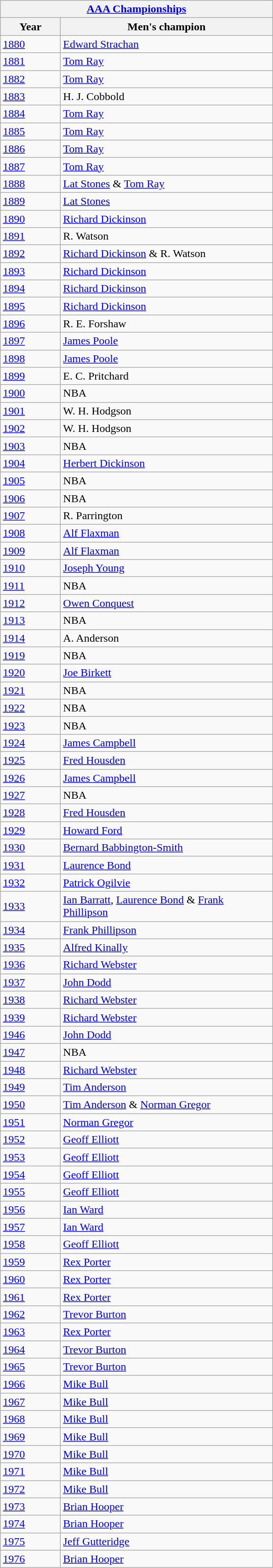<table class="wikitable">
<tr>
<th colspan="2"><a href='#'>AAA Championships</a><br></th>
</tr>
<tr>
<th width=80>Year</th>
<th width=300>Men's champion</th>
</tr>
<tr>
<td><a href='#'>1880</a></td>
<td><a href='#'>Edward Strachan</a></td>
</tr>
<tr>
<td><a href='#'>1881</a></td>
<td><a href='#'>Tom Ray</a></td>
</tr>
<tr>
<td><a href='#'>1882</a></td>
<td><a href='#'>Tom Ray</a></td>
</tr>
<tr>
<td><a href='#'>1883</a></td>
<td>H. J. Cobbold</td>
</tr>
<tr>
<td><a href='#'>1884</a></td>
<td><a href='#'>Tom Ray</a></td>
</tr>
<tr>
<td><a href='#'>1885</a></td>
<td><a href='#'>Tom Ray</a></td>
</tr>
<tr>
<td><a href='#'>1886</a></td>
<td><a href='#'>Tom Ray</a></td>
</tr>
<tr>
<td><a href='#'>1887</a></td>
<td><a href='#'>Tom Ray</a></td>
</tr>
<tr>
<td><a href='#'>1888</a></td>
<td><a href='#'>Lat Stones</a> & <a href='#'>Tom Ray</a></td>
</tr>
<tr>
<td><a href='#'>1889</a></td>
<td><a href='#'>Lat Stones</a></td>
</tr>
<tr>
<td><a href='#'>1890</a></td>
<td><a href='#'>Richard Dickinson</a></td>
</tr>
<tr>
<td><a href='#'>1891</a></td>
<td>R. Watson</td>
</tr>
<tr>
<td><a href='#'>1892</a></td>
<td><a href='#'>Richard Dickinson</a> & R. Watson</td>
</tr>
<tr>
<td><a href='#'>1893</a></td>
<td><a href='#'>Richard Dickinson</a></td>
</tr>
<tr>
<td><a href='#'>1894</a></td>
<td><a href='#'>Richard Dickinson</a></td>
</tr>
<tr>
<td><a href='#'>1895</a></td>
<td><a href='#'>Richard Dickinson</a></td>
</tr>
<tr>
<td><a href='#'>1896</a></td>
<td>R. E. Forshaw</td>
</tr>
<tr>
<td><a href='#'>1897</a></td>
<td><a href='#'>James Poole</a></td>
</tr>
<tr>
<td><a href='#'>1898</a></td>
<td><a href='#'>James Poole</a></td>
</tr>
<tr>
<td><a href='#'>1899</a></td>
<td>E. C. Pritchard</td>
</tr>
<tr>
<td><a href='#'>1900</a></td>
<td>NBA</td>
</tr>
<tr>
<td><a href='#'>1901</a></td>
<td>W. H. Hodgson</td>
</tr>
<tr>
<td><a href='#'>1902</a></td>
<td>W. H. Hodgson</td>
</tr>
<tr>
<td><a href='#'>1903</a></td>
<td>NBA</td>
</tr>
<tr>
<td><a href='#'>1904</a></td>
<td><a href='#'>Herbert Dickinson</a></td>
</tr>
<tr>
<td><a href='#'>1905</a></td>
<td>NBA</td>
</tr>
<tr>
<td><a href='#'>1906</a></td>
<td>NBA</td>
</tr>
<tr>
<td><a href='#'>1907</a></td>
<td>R. Parrington</td>
</tr>
<tr>
<td><a href='#'>1908</a></td>
<td><a href='#'>Alf Flaxman</a></td>
</tr>
<tr>
<td><a href='#'>1909</a></td>
<td><a href='#'>Alf Flaxman</a></td>
</tr>
<tr>
<td><a href='#'>1910</a></td>
<td><a href='#'>Joseph Young</a></td>
</tr>
<tr>
<td><a href='#'>1911</a></td>
<td>NBA</td>
</tr>
<tr>
<td><a href='#'>1912</a></td>
<td><a href='#'>Owen Conquest</a></td>
</tr>
<tr>
<td><a href='#'>1913</a></td>
<td>NBA</td>
</tr>
<tr>
<td><a href='#'>1914</a></td>
<td>A. Anderson</td>
</tr>
<tr>
<td><a href='#'>1919</a></td>
<td>NBA</td>
</tr>
<tr>
<td><a href='#'>1920</a></td>
<td><a href='#'>Joe Birkett</a></td>
</tr>
<tr>
<td><a href='#'>1921</a></td>
<td>NBA</td>
</tr>
<tr>
<td><a href='#'>1922</a></td>
<td>NBA</td>
</tr>
<tr>
<td><a href='#'>1923</a></td>
<td>NBA</td>
</tr>
<tr>
<td><a href='#'>1924</a></td>
<td><a href='#'>James Campbell</a></td>
</tr>
<tr>
<td><a href='#'>1925</a></td>
<td><a href='#'>Fred Housden</a></td>
</tr>
<tr>
<td><a href='#'>1926</a></td>
<td><a href='#'>James Campbell</a></td>
</tr>
<tr>
<td><a href='#'>1927</a></td>
<td>NBA</td>
</tr>
<tr>
<td><a href='#'>1928</a></td>
<td><a href='#'>Fred Housden</a></td>
</tr>
<tr>
<td><a href='#'>1929</a></td>
<td><a href='#'>Howard Ford</a></td>
</tr>
<tr>
<td><a href='#'>1930</a></td>
<td><a href='#'>Bernard Babbington-Smith</a></td>
</tr>
<tr>
<td><a href='#'>1931</a></td>
<td><a href='#'>Laurence Bond</a></td>
</tr>
<tr>
<td><a href='#'>1932</a></td>
<td><a href='#'>Patrick Ogilvie</a></td>
</tr>
<tr>
<td><a href='#'>1933</a></td>
<td><a href='#'>Ian Barratt</a>, <a href='#'>Laurence Bond</a> & <a href='#'>Frank Phillipson</a></td>
</tr>
<tr>
<td><a href='#'>1934</a></td>
<td><a href='#'>Frank Phillipson</a></td>
</tr>
<tr>
<td><a href='#'>1935</a></td>
<td><a href='#'>Alfred Kinally</a></td>
</tr>
<tr>
<td><a href='#'>1936</a></td>
<td><a href='#'>Richard Webster</a></td>
</tr>
<tr>
<td><a href='#'>1937</a></td>
<td><a href='#'>John Dodd</a></td>
</tr>
<tr>
<td><a href='#'>1938</a></td>
<td><a href='#'>Richard Webster</a></td>
</tr>
<tr>
<td><a href='#'>1939</a></td>
<td><a href='#'>Richard Webster</a></td>
</tr>
<tr>
<td><a href='#'>1946</a></td>
<td><a href='#'>John Dodd</a></td>
</tr>
<tr>
<td><a href='#'>1947</a></td>
<td>NBA</td>
</tr>
<tr>
<td><a href='#'>1948</a></td>
<td><a href='#'>Richard Webster</a></td>
</tr>
<tr>
<td><a href='#'>1949</a></td>
<td><a href='#'>Tim Anderson</a></td>
</tr>
<tr>
<td><a href='#'>1950</a></td>
<td><a href='#'>Tim Anderson</a> & <a href='#'>Norman Gregor</a></td>
</tr>
<tr>
<td><a href='#'>1951</a></td>
<td><a href='#'>Norman Gregor</a></td>
</tr>
<tr>
<td><a href='#'>1952</a></td>
<td><a href='#'>Geoff Elliott</a></td>
</tr>
<tr>
<td><a href='#'>1953</a></td>
<td><a href='#'>Geoff Elliott</a></td>
</tr>
<tr>
<td><a href='#'>1954</a></td>
<td><a href='#'>Geoff Elliott</a></td>
</tr>
<tr>
<td><a href='#'>1955</a></td>
<td><a href='#'>Geoff Elliott</a></td>
</tr>
<tr>
<td><a href='#'>1956</a></td>
<td><a href='#'>Ian Ward</a></td>
</tr>
<tr>
<td><a href='#'>1957</a></td>
<td><a href='#'>Ian Ward</a></td>
</tr>
<tr>
<td><a href='#'>1958</a></td>
<td><a href='#'>Geoff Elliott</a></td>
</tr>
<tr>
<td><a href='#'>1959</a></td>
<td><a href='#'>Rex Porter</a></td>
</tr>
<tr>
<td><a href='#'>1960</a></td>
<td><a href='#'>Rex Porter</a></td>
</tr>
<tr>
<td><a href='#'>1961</a></td>
<td><a href='#'>Rex Porter</a></td>
</tr>
<tr>
<td><a href='#'>1962</a></td>
<td><a href='#'>Trevor Burton</a></td>
</tr>
<tr>
<td><a href='#'>1963</a></td>
<td><a href='#'>Rex Porter</a></td>
</tr>
<tr>
<td><a href='#'>1964</a></td>
<td><a href='#'>Trevor Burton</a></td>
</tr>
<tr>
<td><a href='#'>1965</a></td>
<td><a href='#'>Trevor Burton</a></td>
</tr>
<tr>
<td><a href='#'>1966</a></td>
<td><a href='#'>Mike Bull</a></td>
</tr>
<tr>
<td><a href='#'>1967</a></td>
<td><a href='#'>Mike Bull</a></td>
</tr>
<tr>
<td><a href='#'>1968</a></td>
<td><a href='#'>Mike Bull</a></td>
</tr>
<tr>
<td><a href='#'>1969</a></td>
<td><a href='#'>Mike Bull</a></td>
</tr>
<tr>
<td><a href='#'>1970</a></td>
<td><a href='#'>Mike Bull</a></td>
</tr>
<tr>
<td><a href='#'>1971</a></td>
<td><a href='#'>Mike Bull</a></td>
</tr>
<tr>
<td><a href='#'>1972</a></td>
<td><a href='#'>Mike Bull</a></td>
</tr>
<tr>
<td><a href='#'>1973</a></td>
<td><a href='#'>Brian Hooper</a></td>
</tr>
<tr>
<td><a href='#'>1974</a></td>
<td><a href='#'>Brian Hooper</a></td>
</tr>
<tr>
<td><a href='#'>1975</a></td>
<td><a href='#'>Jeff Gutteridge</a></td>
</tr>
<tr>
<td><a href='#'>1976</a></td>
<td><a href='#'>Brian Hooper</a></td>
</tr>
</table>
